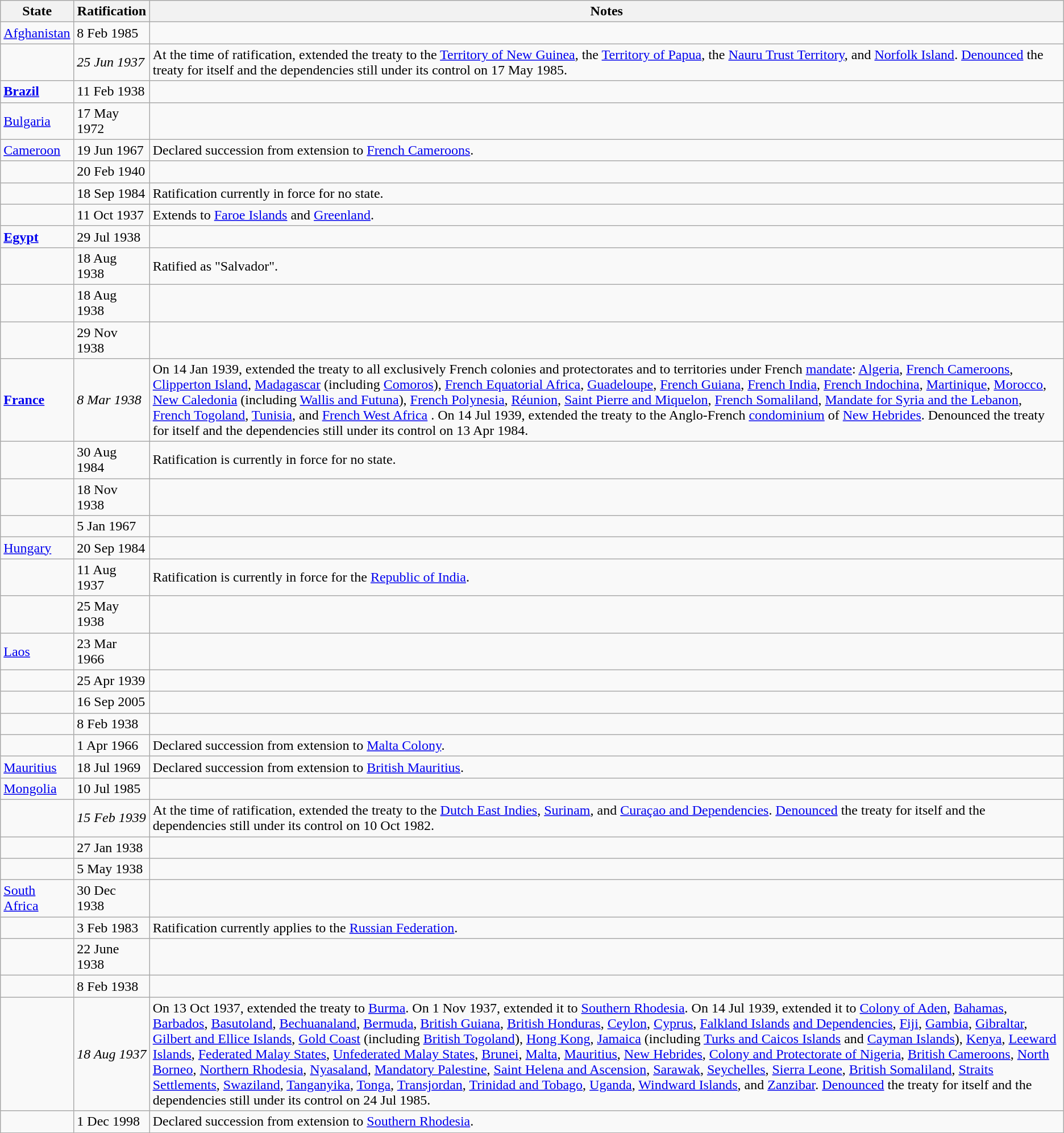<table class="wikitable sortable">
<tr>
<th>State</th>
<th>Ratification</th>
<th>Notes</th>
</tr>
<tr>
<td> <a href='#'>Afghanistan</a></td>
<td>8 Feb 1985</td>
<td></td>
</tr>
<tr>
<td></td>
<td><em>25 Jun 1937</em></td>
<td>At the time of ratification, extended the treaty to the <a href='#'>Territory of New Guinea</a>, the <a href='#'>Territory of Papua</a>, the <a href='#'>Nauru Trust Territory</a>, and <a href='#'>Norfolk Island</a>. <a href='#'>Denounced</a> the treaty for itself and the dependencies still under its control on 17 May 1985.</td>
</tr>
<tr>
<td><strong> <a href='#'>Brazil</a></strong></td>
<td>11 Feb 1938</td>
<td></td>
</tr>
<tr>
<td> <a href='#'>Bulgaria</a></td>
<td>17 May 1972</td>
<td></td>
</tr>
<tr>
<td> <a href='#'>Cameroon</a></td>
<td>19 Jun 1967</td>
<td>Declared succession from extension to <a href='#'>French Cameroons</a>.</td>
</tr>
<tr>
<td><strong></strong></td>
<td>20 Feb 1940</td>
<td></td>
</tr>
<tr>
<td><strong></strong></td>
<td>18 Sep 1984</td>
<td>Ratification currently in force for no state.</td>
</tr>
<tr>
<td><strong></strong></td>
<td>11 Oct 1937</td>
<td>Extends to <a href='#'>Faroe Islands</a> and <a href='#'>Greenland</a>.</td>
</tr>
<tr>
<td><strong> <a href='#'>Egypt</a></strong></td>
<td>29 Jul 1938</td>
<td></td>
</tr>
<tr>
<td></td>
<td>18 Aug 1938</td>
<td>Ratified as "Salvador".</td>
</tr>
<tr>
<td><strong></strong></td>
<td>18 Aug 1938</td>
<td></td>
</tr>
<tr>
<td></td>
<td>29 Nov 1938</td>
<td></td>
</tr>
<tr>
<td><strong> <a href='#'>France</a></strong></td>
<td><em>8 Mar 1938</em></td>
<td>On 14 Jan 1939, extended the treaty to all exclusively French colonies and protectorates and to territories under French <a href='#'>mandate</a>: <a href='#'>Algeria</a>, <a href='#'>French Cameroons</a>, <a href='#'>Clipperton Island</a>, <a href='#'>Madagascar</a> (including <a href='#'>Comoros</a>), <a href='#'>French Equatorial Africa</a>, <a href='#'>Guadeloupe</a>, <a href='#'>French Guiana</a>, <a href='#'>French India</a>, <a href='#'>French Indochina</a>, <a href='#'>Martinique</a>, <a href='#'>Morocco</a>, <a href='#'>New Caledonia</a> (including <a href='#'>Wallis and Futuna</a>), <a href='#'>French Polynesia</a>, <a href='#'>Réunion</a>, <a href='#'>Saint Pierre and Miquelon</a>, <a href='#'>French Somaliland</a>, <a href='#'>Mandate for Syria and the Lebanon</a>, <a href='#'>French Togoland</a>, <a href='#'>Tunisia</a>, and <a href='#'>French West Africa</a> . On 14 Jul 1939, extended the treaty to the Anglo-French <a href='#'>condominium</a> of <a href='#'>New Hebrides</a>. Denounced the treaty for itself and the dependencies still under its control on 13 Apr 1984.</td>
</tr>
<tr>
<td></td>
<td>30 Aug 1984</td>
<td>Ratification is currently in force for no state.</td>
</tr>
<tr>
<td></td>
<td>18 Nov 1938</td>
<td></td>
</tr>
<tr>
<td></td>
<td>5 Jan 1967</td>
<td></td>
</tr>
<tr>
<td> <a href='#'>Hungary</a></td>
<td>20 Sep 1984</td>
<td></td>
</tr>
<tr>
<td><strong></strong></td>
<td>11 Aug 1937</td>
<td>Ratification is currently in force for the <a href='#'>Republic of India</a>.</td>
</tr>
<tr>
<td></td>
<td>25 May 1938</td>
<td></td>
</tr>
<tr>
<td> <a href='#'>Laos</a></td>
<td>23 Mar 1966</td>
<td></td>
</tr>
<tr>
<td></td>
<td>25 Apr 1939</td>
<td></td>
</tr>
<tr>
<td></td>
<td>16 Sep 2005</td>
<td></td>
</tr>
<tr>
<td><strong></strong></td>
<td>8 Feb 1938</td>
<td></td>
</tr>
<tr>
<td></td>
<td>1 Apr 1966</td>
<td>Declared succession from extension to <a href='#'>Malta Colony</a>.</td>
</tr>
<tr>
<td> <a href='#'>Mauritius</a></td>
<td>18 Jul 1969</td>
<td>Declared succession from extension to <a href='#'>British Mauritius</a>.</td>
</tr>
<tr>
<td> <a href='#'>Mongolia</a></td>
<td>10 Jul 1985</td>
<td></td>
</tr>
<tr>
<td><strong></strong></td>
<td><em>15 Feb 1939</em></td>
<td>At the time of ratification, extended the treaty to the <a href='#'>Dutch East Indies</a>, <a href='#'>Surinam</a>, and <a href='#'>Curaçao and Dependencies</a>. <a href='#'>Denounced</a> the treaty for itself and the dependencies still under its control on 10 Oct 1982.</td>
</tr>
<tr>
<td><strong></strong></td>
<td>27 Jan 1938</td>
<td></td>
</tr>
<tr>
<td><strong></strong></td>
<td>5 May 1938</td>
<td></td>
</tr>
<tr>
<td> <a href='#'>South Africa</a></td>
<td>30 Dec 1938</td>
<td></td>
</tr>
<tr>
<td><strong></strong></td>
<td>3 Feb 1983</td>
<td>Ratification currently applies to the <a href='#'>Russian Federation</a>.</td>
</tr>
<tr>
<td></td>
<td>22 June 1938</td>
<td></td>
</tr>
<tr>
<td><strong></strong></td>
<td>8 Feb 1938</td>
<td></td>
</tr>
<tr>
<td><strong></strong></td>
<td><em>18 Aug 1937</em></td>
<td>On 13 Oct 1937, extended the treaty to <a href='#'>Burma</a>. On 1 Nov 1937, extended it to <a href='#'>Southern Rhodesia</a>. On 14 Jul 1939, extended it to <a href='#'>Colony of Aden</a>, <a href='#'>Bahamas</a>, <a href='#'>Barbados</a>, <a href='#'>Basutoland</a>, <a href='#'>Bechuanaland</a>, <a href='#'>Bermuda</a>, <a href='#'>British Guiana</a>, <a href='#'>British Honduras</a>, <a href='#'>Ceylon</a>, <a href='#'>Cyprus</a>, <a href='#'>Falkland Islands</a> <a href='#'>and Dependencies</a>, <a href='#'>Fiji</a>, <a href='#'>Gambia</a>, <a href='#'>Gibraltar</a>, <a href='#'>Gilbert and Ellice Islands</a>, <a href='#'>Gold Coast</a> (including <a href='#'>British Togoland</a>), <a href='#'>Hong Kong</a>, <a href='#'>Jamaica</a> (including <a href='#'>Turks and Caicos Islands</a> and <a href='#'>Cayman Islands</a>), <a href='#'>Kenya</a>, <a href='#'>Leeward Islands</a>, <a href='#'>Federated Malay States</a>, <a href='#'>Unfederated Malay States</a>, <a href='#'>Brunei</a>, <a href='#'>Malta</a>, <a href='#'>Mauritius</a>, <a href='#'>New Hebrides</a>, <a href='#'>Colony and Protectorate of Nigeria</a>, <a href='#'>British Cameroons</a>, <a href='#'>North Borneo</a>, <a href='#'>Northern Rhodesia</a>, <a href='#'>Nyasaland</a>, <a href='#'>Mandatory Palestine</a>, <a href='#'>Saint Helena and Ascension</a>, <a href='#'>Sarawak</a>, <a href='#'>Seychelles</a>, <a href='#'>Sierra Leone</a>, <a href='#'>British Somaliland</a>, <a href='#'>Straits Settlements</a>, <a href='#'>Swaziland</a>, <a href='#'>Tanganyika</a>, <a href='#'>Tonga</a>, <a href='#'>Transjordan</a>, <a href='#'>Trinidad and Tobago</a>, <a href='#'>Uganda</a>, <a href='#'>Windward Islands</a>, and <a href='#'>Zanzibar</a>. <a href='#'>Denounced</a> the treaty for itself and the dependencies still under its control on 24 Jul 1985.</td>
</tr>
<tr>
<td></td>
<td>1 Dec 1998</td>
<td>Declared succession from extension to <a href='#'>Southern Rhodesia</a>.</td>
</tr>
</table>
